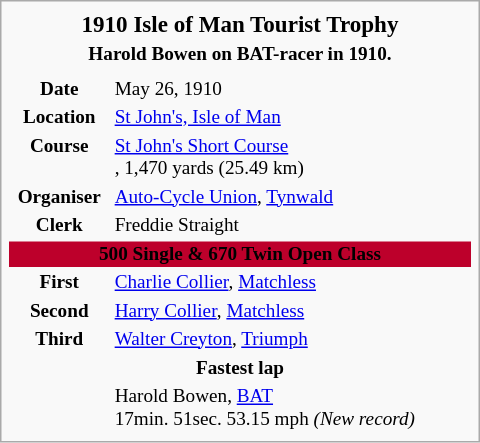<table class="infobox" style="width:25em; font-size:80%;">
<tr>
<th colspan="2"  style="background:; text-align:center;"><big><span>1910 Isle of Man Tourist Trophy</span></big></th>
</tr>
<tr>
<th colspan="2">Harold Bowen on BAT-racer in 1910.</th>
</tr>
<tr>
<th></th>
<td></td>
</tr>
<tr>
<th>Date</th>
<td valign="top">May 26, 1910</td>
</tr>
<tr>
<th>Location</th>
<td valign="top"><a href='#'>St John's, Isle of Man</a></td>
</tr>
<tr>
<th>Course</th>
<td valign="top"><a href='#'>St John's Short Course</a> <br> , 1,470 yards (25.49 km)</td>
</tr>
<tr>
<th>Organiser</th>
<td valign="top"><a href='#'>Auto-Cycle Union</a>, <a href='#'>Tynwald</a></td>
</tr>
<tr>
<th>Clerk</th>
<td valign="top">Freddie Straight</td>
</tr>
<tr>
<th colspan="2"  style="background:#bd002b; text-align:center;"><span>500 Single & 670 Twin Open Class</span></th>
</tr>
<tr>
<th>First</th>
<td valign="top"><a href='#'>Charlie Collier</a>, <a href='#'>Matchless</a></td>
</tr>
<tr>
<th>Second</th>
<td valign="top"><a href='#'>Harry Collier</a>, <a href='#'>Matchless</a></td>
</tr>
<tr>
<th>Third</th>
<td valign="top"><a href='#'>Walter Creyton</a>, <a href='#'>Triumph</a></td>
</tr>
<tr>
<th colspan="2"  style="background:#; text-align:center;"><span>Fastest lap</span></th>
</tr>
<tr>
<th></th>
<td valign="top">Harold Bowen, <a href='#'>BAT</a> <br> 17min. 51sec. 53.15 mph <em>(New record)</em></td>
</tr>
<tr>
</tr>
</table>
